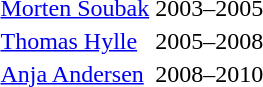<table>
<tr>
<td></td>
<td><a href='#'>Morten Soubak</a></td>
<td>2003–2005</td>
<td></td>
</tr>
<tr>
<td></td>
<td><a href='#'>Thomas Hylle</a></td>
<td>2005–2008</td>
<td></td>
</tr>
<tr>
<td></td>
<td><a href='#'>Anja Andersen</a></td>
<td>2008–2010</td>
<td></td>
</tr>
</table>
